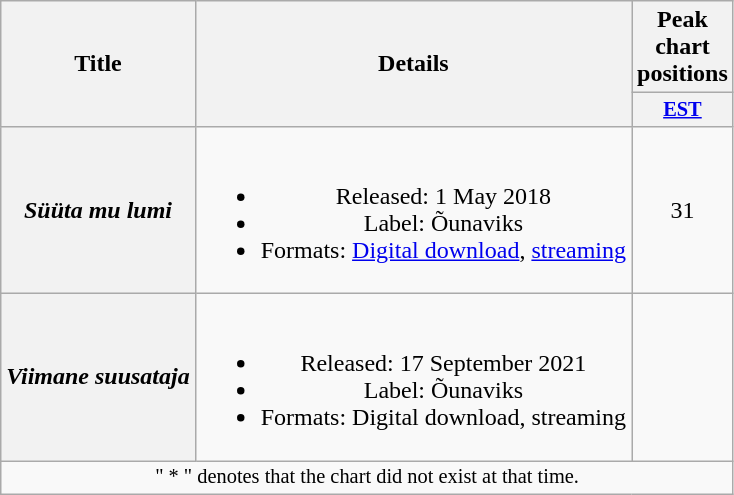<table class="wikitable plainrowheaders" style="text-align:center;" border="1">
<tr>
<th scope="col" rowspan="2">Title</th>
<th scope="col" rowspan="2">Details</th>
<th scope="col" colspan="1">Peak chart positions</th>
</tr>
<tr>
<th scope="col" style="width:3em;font-size:85%;"><a href='#'>EST</a><br></th>
</tr>
<tr>
<th scope="row"><em>Süüta mu lumi</em></th>
<td><br><ul><li>Released: 1 May 2018</li><li>Label: Õunaviks</li><li>Formats: <a href='#'>Digital download</a>, <a href='#'>streaming</a></li></ul></td>
<td>31</td>
</tr>
<tr>
<th scope="row"><em>Viimane suusataja</em></th>
<td><br><ul><li>Released: 17 September 2021</li><li>Label: Õunaviks</li><li>Formats: Digital download, streaming</li></ul></td>
<td></td>
</tr>
<tr>
<td colspan="4" style="font-size:85%;">" * " denotes that the chart did not exist at that time.</td>
</tr>
</table>
